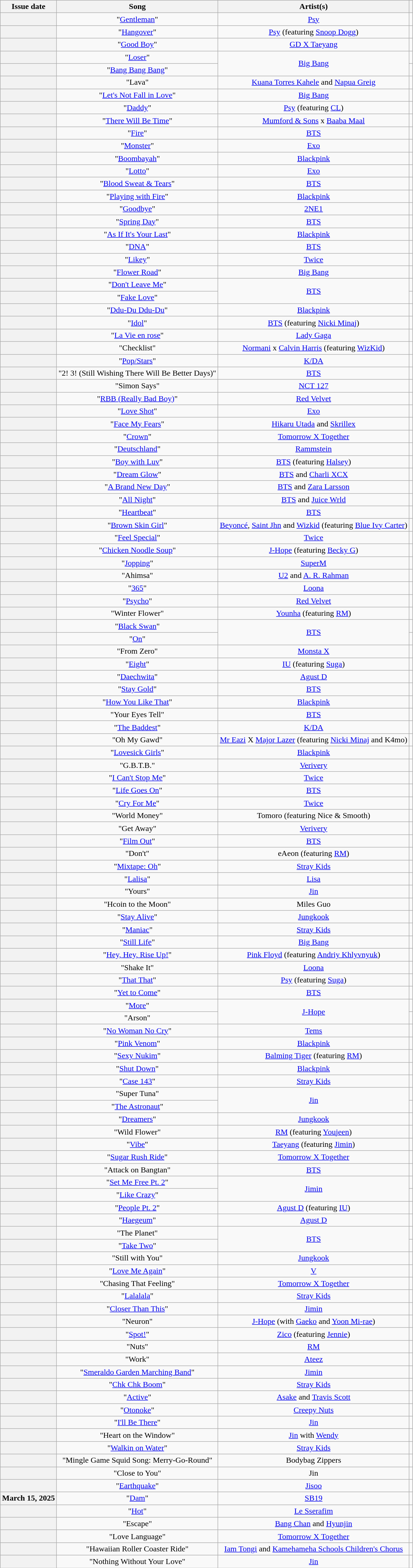<table class="wikitable sortable plainrowheaders" style="text-align: center">
<tr>
<th scope="col">Issue date</th>
<th scope="col">Song</th>
<th scope="col">Artist(s)</th>
<th scope="col" class="unsortable"></th>
</tr>
<tr>
<th scope="row"></th>
<td>"<a href='#'>Gentleman</a>"</td>
<td><a href='#'>Psy</a></td>
<td></td>
</tr>
<tr>
<th scope="row"></th>
<td>"<a href='#'>Hangover</a>"</td>
<td><a href='#'>Psy</a> (featuring <a href='#'>Snoop Dogg</a>)</td>
<td></td>
</tr>
<tr>
<th scope="row"></th>
<td>"<a href='#'>Good Boy</a>"</td>
<td><a href='#'>GD X Taeyang</a></td>
<td></td>
</tr>
<tr>
<th scope="row"></th>
<td>"<a href='#'>Loser</a>"</td>
<td rowspan="2"><a href='#'>Big Bang</a></td>
<td></td>
</tr>
<tr>
<th scope="row"></th>
<td>"<a href='#'>Bang Bang Bang</a>"</td>
<td></td>
</tr>
<tr>
<th scope="row"></th>
<td>"Lava"</td>
<td><a href='#'>Kuana Torres Kahele</a> and <a href='#'>Napua Greig</a></td>
<td></td>
</tr>
<tr>
<th scope="row"></th>
<td>"<a href='#'>Let's Not Fall in Love</a>"</td>
<td><a href='#'>Big Bang</a></td>
<td></td>
</tr>
<tr>
<th scope="row"></th>
<td>"<a href='#'>Daddy</a>"</td>
<td><a href='#'>Psy</a> (featuring <a href='#'>CL</a>)</td>
<td></td>
</tr>
<tr>
<th scope="row"></th>
<td>"<a href='#'>There Will Be Time</a>"</td>
<td><a href='#'>Mumford & Sons</a> x <a href='#'>Baaba Maal</a></td>
<td></td>
</tr>
<tr>
<th scope="row"></th>
<td>"<a href='#'>Fire</a>"</td>
<td><a href='#'>BTS</a></td>
<td></td>
</tr>
<tr>
<th scope="row"></th>
<td>"<a href='#'>Monster</a>"</td>
<td><a href='#'>Exo</a></td>
<td></td>
</tr>
<tr>
<th scope="row"></th>
<td>"<a href='#'>Boombayah</a>"</td>
<td><a href='#'>Blackpink</a></td>
<td></td>
</tr>
<tr>
<th scope="row"></th>
<td>"<a href='#'>Lotto</a>"</td>
<td><a href='#'>Exo</a></td>
<td></td>
</tr>
<tr>
<th scope="row"></th>
<td>"<a href='#'>Blood Sweat & Tears</a>"</td>
<td><a href='#'>BTS</a></td>
<td></td>
</tr>
<tr>
<th scope="row"></th>
<td>"<a href='#'>Playing with Fire</a>"</td>
<td><a href='#'>Blackpink</a></td>
<td></td>
</tr>
<tr>
<th scope="row"></th>
<td>"<a href='#'>Goodbye</a>"</td>
<td><a href='#'>2NE1</a></td>
<td></td>
</tr>
<tr>
<th scope="row"></th>
<td>"<a href='#'>Spring Day</a>"</td>
<td><a href='#'>BTS</a></td>
<td></td>
</tr>
<tr>
<th scope="row"></th>
<td>"<a href='#'>As If It's Your Last</a>"</td>
<td><a href='#'>Blackpink</a></td>
<td></td>
</tr>
<tr>
<th scope="row"></th>
<td>"<a href='#'>DNA</a>"</td>
<td><a href='#'>BTS</a></td>
<td></td>
</tr>
<tr>
<th scope="row"></th>
<td>"<a href='#'>Likey</a>"</td>
<td><a href='#'>Twice</a></td>
<td></td>
</tr>
<tr>
<th scope="row"></th>
<td>"<a href='#'>Flower Road</a>"</td>
<td><a href='#'>Big Bang</a></td>
<td></td>
</tr>
<tr>
<th scope="row"></th>
<td>"<a href='#'>Don't Leave Me</a>"</td>
<td rowspan="2"><a href='#'>BTS</a></td>
<td></td>
</tr>
<tr>
<th scope="row"></th>
<td>"<a href='#'>Fake Love</a>"</td>
<td></td>
</tr>
<tr>
<th scope="row"></th>
<td>"<a href='#'>Ddu-Du Ddu-Du</a>"</td>
<td><a href='#'>Blackpink</a></td>
<td></td>
</tr>
<tr>
<th scope="row"></th>
<td>"<a href='#'>Idol</a>"</td>
<td><a href='#'>BTS</a> (featuring <a href='#'>Nicki Minaj</a>)</td>
<td></td>
</tr>
<tr>
<th scope="row"></th>
<td>"<a href='#'>La Vie en rose</a>"</td>
<td><a href='#'>Lady Gaga</a></td>
<td></td>
</tr>
<tr>
<th scope="row"></th>
<td>"Checklist"</td>
<td><a href='#'>Normani</a> x <a href='#'>Calvin Harris</a> (featuring <a href='#'>WizKid</a>)</td>
<td></td>
</tr>
<tr>
<th scope="row"></th>
<td>"<a href='#'>Pop/Stars</a>"</td>
<td><a href='#'>K/DA</a></td>
<td></td>
</tr>
<tr>
<th scope="row"></th>
<td>"2! 3! (Still Wishing There Will Be Better Days)"</td>
<td><a href='#'>BTS</a></td>
<td></td>
</tr>
<tr>
<th scope="row"></th>
<td>"Simon Says"</td>
<td><a href='#'>NCT 127</a></td>
<td></td>
</tr>
<tr>
<th scope="row"></th>
<td>"<a href='#'>RBB (Really Bad Boy)</a>"</td>
<td><a href='#'>Red Velvet</a></td>
<td></td>
</tr>
<tr>
<th scope="row"></th>
<td>"<a href='#'>Love Shot</a>"</td>
<td><a href='#'>Exo</a></td>
<td></td>
</tr>
<tr>
<th scope="row"></th>
<td>"<a href='#'>Face My Fears</a>"</td>
<td><a href='#'>Hikaru Utada</a> and <a href='#'>Skrillex</a></td>
<td></td>
</tr>
<tr>
<th scope="row"></th>
<td>"<a href='#'>Crown</a>"</td>
<td><a href='#'>Tomorrow X Together</a></td>
<td></td>
</tr>
<tr>
<th scope="row"></th>
<td>"<a href='#'>Deutschland</a>"</td>
<td><a href='#'>Rammstein</a></td>
<td></td>
</tr>
<tr>
<th scope="row"></th>
<td>"<a href='#'>Boy with Luv</a>"</td>
<td><a href='#'>BTS</a> (featuring <a href='#'>Halsey</a>)</td>
<td></td>
</tr>
<tr>
<th scope="row"></th>
<td>"<a href='#'>Dream Glow</a>"</td>
<td><a href='#'>BTS</a> and <a href='#'>Charli XCX</a></td>
<td></td>
</tr>
<tr>
<th scope="row"></th>
<td>"<a href='#'>A Brand New Day</a>"</td>
<td><a href='#'>BTS</a> and <a href='#'>Zara Larsson</a></td>
<td></td>
</tr>
<tr>
<th scope="row"></th>
<td>"<a href='#'>All Night</a>"</td>
<td><a href='#'>BTS</a> and <a href='#'>Juice Wrld</a></td>
<td></td>
</tr>
<tr>
<th scope="row"></th>
<td>"<a href='#'>Heartbeat</a>"</td>
<td><a href='#'>BTS</a></td>
<td></td>
</tr>
<tr>
<th scope="row"></th>
<td>"<a href='#'>Brown Skin Girl</a>"</td>
<td><a href='#'>Beyoncé</a>, <a href='#'>Saint Jhn</a> and <a href='#'>Wizkid</a> (featuring <a href='#'>Blue Ivy Carter</a>)</td>
<td></td>
</tr>
<tr>
<th scope="row"></th>
<td>"<a href='#'>Feel Special</a>"</td>
<td><a href='#'>Twice</a></td>
<td></td>
</tr>
<tr>
<th scope="row"></th>
<td>"<a href='#'>Chicken Noodle Soup</a>"</td>
<td><a href='#'>J-Hope</a> (featuring <a href='#'>Becky G</a>)</td>
<td></td>
</tr>
<tr>
<th scope="row"></th>
<td>"<a href='#'>Jopping</a>"</td>
<td><a href='#'>SuperM</a></td>
<td></td>
</tr>
<tr>
<th scope="row"></th>
<td>"Ahimsa"</td>
<td><a href='#'>U2</a> and <a href='#'>A. R. Rahman</a></td>
<td></td>
</tr>
<tr>
<th scope="row"></th>
<td>"<a href='#'>365</a>"</td>
<td><a href='#'>Loona</a></td>
<td></td>
</tr>
<tr>
<th scope="row"></th>
<td>"<a href='#'>Psycho</a>"</td>
<td><a href='#'>Red Velvet</a></td>
<td></td>
</tr>
<tr>
<th scope="row"></th>
<td>"Winter Flower"</td>
<td><a href='#'>Younha</a> (featuring <a href='#'>RM</a>)</td>
<td></td>
</tr>
<tr>
<th scope="row"></th>
<td>"<a href='#'>Black Swan</a>"</td>
<td rowspan="2"><a href='#'>BTS</a></td>
<td></td>
</tr>
<tr>
<th scope="row"></th>
<td>"<a href='#'>On</a>"</td>
<td></td>
</tr>
<tr>
<th scope="row"></th>
<td>"From Zero"</td>
<td><a href='#'>Monsta X</a></td>
<td></td>
</tr>
<tr>
<th scope="row"></th>
<td>"<a href='#'>Eight</a>"</td>
<td><a href='#'>IU</a> (featuring <a href='#'>Suga</a>)</td>
<td></td>
</tr>
<tr>
<th scope="row"></th>
<td>"<a href='#'>Daechwita</a>"</td>
<td><a href='#'>Agust D</a></td>
<td></td>
</tr>
<tr>
<th scope="row"></th>
<td>"<a href='#'>Stay Gold</a>"</td>
<td><a href='#'>BTS</a></td>
<td></td>
</tr>
<tr>
<th scope="row"></th>
<td>"<a href='#'>How You Like That</a>"</td>
<td><a href='#'>Blackpink</a></td>
<td></td>
</tr>
<tr>
<th scope="row"></th>
<td>"Your Eyes Tell"</td>
<td><a href='#'>BTS</a></td>
<td></td>
</tr>
<tr>
<th scope="row"></th>
<td>"<a href='#'>The Baddest</a>"</td>
<td><a href='#'>K/DA</a></td>
<td></td>
</tr>
<tr>
<th scope="row"></th>
<td>"Oh My Gawd"</td>
<td><a href='#'>Mr Eazi</a> X <a href='#'>Major Lazer</a> (featuring <a href='#'>Nicki Minaj</a> and K4mo)</td>
<td></td>
</tr>
<tr>
<th scope="row"></th>
<td>"<a href='#'>Lovesick Girls</a>"</td>
<td><a href='#'>Blackpink</a></td>
<td></td>
</tr>
<tr>
<th scope="row"></th>
<td>"G.B.T.B."</td>
<td><a href='#'>Verivery</a></td>
<td></td>
</tr>
<tr>
<th scope="row"></th>
<td>"<a href='#'>I Can't Stop Me</a>"</td>
<td><a href='#'>Twice</a></td>
<td></td>
</tr>
<tr>
<th scope="row"></th>
<td>"<a href='#'>Life Goes On</a>"</td>
<td><a href='#'>BTS</a></td>
<td></td>
</tr>
<tr>
<th scope="row"></th>
<td>"<a href='#'>Cry For Me</a>"</td>
<td><a href='#'>Twice</a></td>
<td></td>
</tr>
<tr>
<th scope="row"></th>
<td>"World Money"</td>
<td>Tomoro (featuring Nice & Smooth)</td>
<td></td>
</tr>
<tr>
<th scope="row"></th>
<td>"Get Away"</td>
<td><a href='#'>Verivery</a></td>
<td></td>
</tr>
<tr>
<th scope="row"></th>
<td>"<a href='#'>Film Out</a>"</td>
<td><a href='#'>BTS</a></td>
<td></td>
</tr>
<tr>
<th scope="row"></th>
<td>"Don't"</td>
<td>eAeon (featuring <a href='#'>RM</a>)</td>
<td></td>
</tr>
<tr>
<th scope="row"></th>
<td>"<a href='#'>Mixtape: Oh</a>"</td>
<td><a href='#'>Stray Kids</a></td>
<td></td>
</tr>
<tr>
<th scope="row"></th>
<td>"<a href='#'>Lalisa</a>"</td>
<td><a href='#'>Lisa</a></td>
<td></td>
</tr>
<tr>
<th scope="row"></th>
<td>"Yours"</td>
<td><a href='#'>Jin</a></td>
<td></td>
</tr>
<tr>
<th scope="row"></th>
<td>"Hcoin to the Moon"</td>
<td>Miles Guo</td>
<td></td>
</tr>
<tr>
<th scope="row"></th>
<td>"<a href='#'>Stay Alive</a>"</td>
<td><a href='#'>Jungkook</a></td>
<td></td>
</tr>
<tr>
<th scope="row"></th>
<td>"<a href='#'>Maniac</a>"</td>
<td><a href='#'>Stray Kids</a></td>
<td></td>
</tr>
<tr>
<th scope="row"></th>
<td>"<a href='#'>Still Life</a>"</td>
<td><a href='#'>Big Bang</a></td>
<td></td>
</tr>
<tr>
<th scope="row"></th>
<td>"<a href='#'>Hey, Hey, Rise Up!</a>"</td>
<td><a href='#'>Pink Floyd</a> (featuring <a href='#'>Andriy Khlyvnyuk</a>)</td>
<td></td>
</tr>
<tr>
<th scope="row"></th>
<td>"Shake It"</td>
<td><a href='#'>Loona</a></td>
<td></td>
</tr>
<tr>
<th scope="row"></th>
<td>"<a href='#'>That That</a>"</td>
<td><a href='#'>Psy</a> (featuring <a href='#'>Suga</a>)</td>
<td></td>
</tr>
<tr>
<th scope="row"></th>
<td>"<a href='#'>Yet to Come</a>"</td>
<td><a href='#'>BTS</a></td>
<td></td>
</tr>
<tr>
<th scope="row"></th>
<td>"<a href='#'>More</a>"</td>
<td rowspan="2"><a href='#'>J-Hope</a></td>
<td></td>
</tr>
<tr>
<th scope="row"></th>
<td>"Arson"</td>
<td></td>
</tr>
<tr>
<th scope="row"></th>
<td>"<a href='#'>No Woman No Cry</a>"</td>
<td><a href='#'>Tems</a></td>
<td></td>
</tr>
<tr>
<th scope="row"></th>
<td>"<a href='#'>Pink Venom</a>"</td>
<td><a href='#'>Blackpink</a></td>
<td></td>
</tr>
<tr>
<th scope="row"></th>
<td>"<a href='#'>Sexy Nukim</a>"</td>
<td><a href='#'>Balming Tiger</a> (featuring <a href='#'>RM</a>)</td>
<td></td>
</tr>
<tr>
<th scope="row"></th>
<td>"<a href='#'>Shut Down</a>"</td>
<td><a href='#'>Blackpink</a></td>
<td></td>
</tr>
<tr>
<th scope="row"></th>
<td>"<a href='#'>Case 143</a>"</td>
<td><a href='#'>Stray Kids</a></td>
<td></td>
</tr>
<tr>
<th scope="row"></th>
<td>"Super Tuna"</td>
<td rowspan="2"><a href='#'>Jin</a></td>
<td></td>
</tr>
<tr>
<th scope="row"></th>
<td>"<a href='#'>The Astronaut</a>"</td>
<td></td>
</tr>
<tr>
<th scope="row"></th>
<td>"<a href='#'>Dreamers</a>"</td>
<td><a href='#'>Jungkook</a></td>
<td></td>
</tr>
<tr>
<th scope="row"></th>
<td>"Wild Flower"</td>
<td><a href='#'>RM</a> (featuring <a href='#'>Youjeen</a>)</td>
<td></td>
</tr>
<tr>
<th scope="row"></th>
<td>"<a href='#'>Vibe</a>"</td>
<td><a href='#'>Taeyang</a> (featuring <a href='#'>Jimin</a>)</td>
<td></td>
</tr>
<tr>
<th scope="row"></th>
<td>"<a href='#'>Sugar Rush Ride</a>"</td>
<td><a href='#'>Tomorrow X Together</a></td>
<td></td>
</tr>
<tr>
<th scope="row"></th>
<td>"Attack on Bangtan"</td>
<td><a href='#'>BTS</a></td>
<td></td>
</tr>
<tr>
<th scope="row"></th>
<td>"<a href='#'>Set Me Free Pt. 2</a>"</td>
<td rowspan="2"><a href='#'>Jimin</a></td>
<td></td>
</tr>
<tr>
<th scope="row"></th>
<td>"<a href='#'>Like Crazy</a>"</td>
<td></td>
</tr>
<tr>
<th scope="row"></th>
<td>"<a href='#'>People Pt. 2</a>"</td>
<td><a href='#'>Agust D</a> (featuring <a href='#'>IU</a>)</td>
<td></td>
</tr>
<tr>
<th scope="row"></th>
<td>"<a href='#'>Haegeum</a>"</td>
<td><a href='#'>Agust D</a></td>
<td></td>
</tr>
<tr>
<th scope="row"></th>
<td>"The Planet"</td>
<td rowspan="2"><a href='#'>BTS</a></td>
<td></td>
</tr>
<tr>
<th scope="row"></th>
<td>"<a href='#'>Take Two</a>"</td>
<td></td>
</tr>
<tr>
<th scope="row"></th>
<td>"Still with You"</td>
<td><a href='#'>Jungkook</a></td>
<td></td>
</tr>
<tr>
<th scope="row"></th>
<td>"<a href='#'>Love Me Again</a>"</td>
<td><a href='#'>V</a></td>
<td></td>
</tr>
<tr>
<th scope="row"></th>
<td>"Chasing That Feeling"</td>
<td><a href='#'>Tomorrow X Together</a></td>
<td></td>
</tr>
<tr>
<th scope="row"></th>
<td>"<a href='#'>Lalalala</a>"</td>
<td><a href='#'>Stray Kids</a></td>
<td></td>
</tr>
<tr>
<th scope="row"></th>
<td>"<a href='#'>Closer Than This</a>"</td>
<td><a href='#'>Jimin</a></td>
<td></td>
</tr>
<tr>
<th scope="row"></th>
<td>"Neuron"</td>
<td><a href='#'>J-Hope</a> (with <a href='#'>Gaeko</a> and <a href='#'>Yoon Mi-rae</a>)</td>
<td></td>
</tr>
<tr>
<th scope="row"></th>
<td>"<a href='#'>Spot!</a>"</td>
<td><a href='#'>Zico</a> (featuring <a href='#'>Jennie</a>)</td>
<td></td>
</tr>
<tr>
<th scope="row"></th>
<td>"Nuts"</td>
<td><a href='#'>RM</a></td>
<td></td>
</tr>
<tr>
<th scope="row"></th>
<td>"Work"</td>
<td><a href='#'>Ateez</a></td>
<td></td>
</tr>
<tr>
<th scope="row"></th>
<td>"<a href='#'>Smeraldo Garden Marching Band</a>"</td>
<td><a href='#'>Jimin</a></td>
<td></td>
</tr>
<tr>
<th scope="row"></th>
<td>"<a href='#'>Chk Chk Boom</a>"</td>
<td><a href='#'>Stray Kids</a></td>
<td></td>
</tr>
<tr>
<th scope="row"></th>
<td>"<a href='#'>Active</a>"</td>
<td><a href='#'>Asake</a> and <a href='#'>Travis Scott</a></td>
<td></td>
</tr>
<tr>
<th scope="row"></th>
<td>"<a href='#'>Otonoke</a>"</td>
<td><a href='#'>Creepy Nuts</a></td>
<td></td>
</tr>
<tr>
<th scope="row"></th>
<td>"<a href='#'>I'll Be There</a>"</td>
<td><a href='#'>Jin</a></td>
<td></td>
</tr>
<tr>
<th scope="row"></th>
<td>"Heart on the Window"</td>
<td><a href='#'>Jin</a> with <a href='#'>Wendy</a></td>
<td></td>
</tr>
<tr>
<th scope="row"></th>
<td>"<a href='#'>Walkin on Water</a>"</td>
<td><a href='#'>Stray Kids</a></td>
<td></td>
</tr>
<tr>
<th scope="row"></th>
<td>"Mingle Game Squid Song: Merry-Go-Round"</td>
<td>Bodybag Zippers</td>
<td></td>
</tr>
<tr>
<th scope="row"></th>
<td>"Close to You"</td>
<td>Jin</td>
<td></td>
</tr>
<tr>
<th scope="row"></th>
<td>"<a href='#'>Earthquake</a>"</td>
<td><a href='#'>Jisoo</a></td>
<td></td>
</tr>
<tr>
<th scope="row">March 15, 2025</th>
<td>"<a href='#'>Dam</a>"</td>
<td><a href='#'>SB19</a></td>
<td></td>
</tr>
<tr>
<th scope="row"></th>
<td>"<a href='#'>Hot</a>"</td>
<td><a href='#'>Le Sserafim</a></td>
<td></td>
</tr>
<tr>
<th scope="row"></th>
<td>"Escape"</td>
<td><a href='#'>Bang Chan</a> and <a href='#'>Hyunjin</a></td>
<td></td>
</tr>
<tr>
<th scope="row"></th>
<td>"Love Language"</td>
<td><a href='#'>Tomorrow X Together</a></td>
<td></td>
</tr>
<tr>
<th scope="row"></th>
<td>"Hawaiian Roller Coaster Ride"</td>
<td><a href='#'>Iam Tongi</a> and <a href='#'>Kamehameha Schools Children's Chorus</a></td>
<td></td>
</tr>
<tr>
<th scope="row"></th>
<td>"Nothing Without Your Love"</td>
<td><a href='#'>Jin</a></td>
<td></td>
</tr>
</table>
